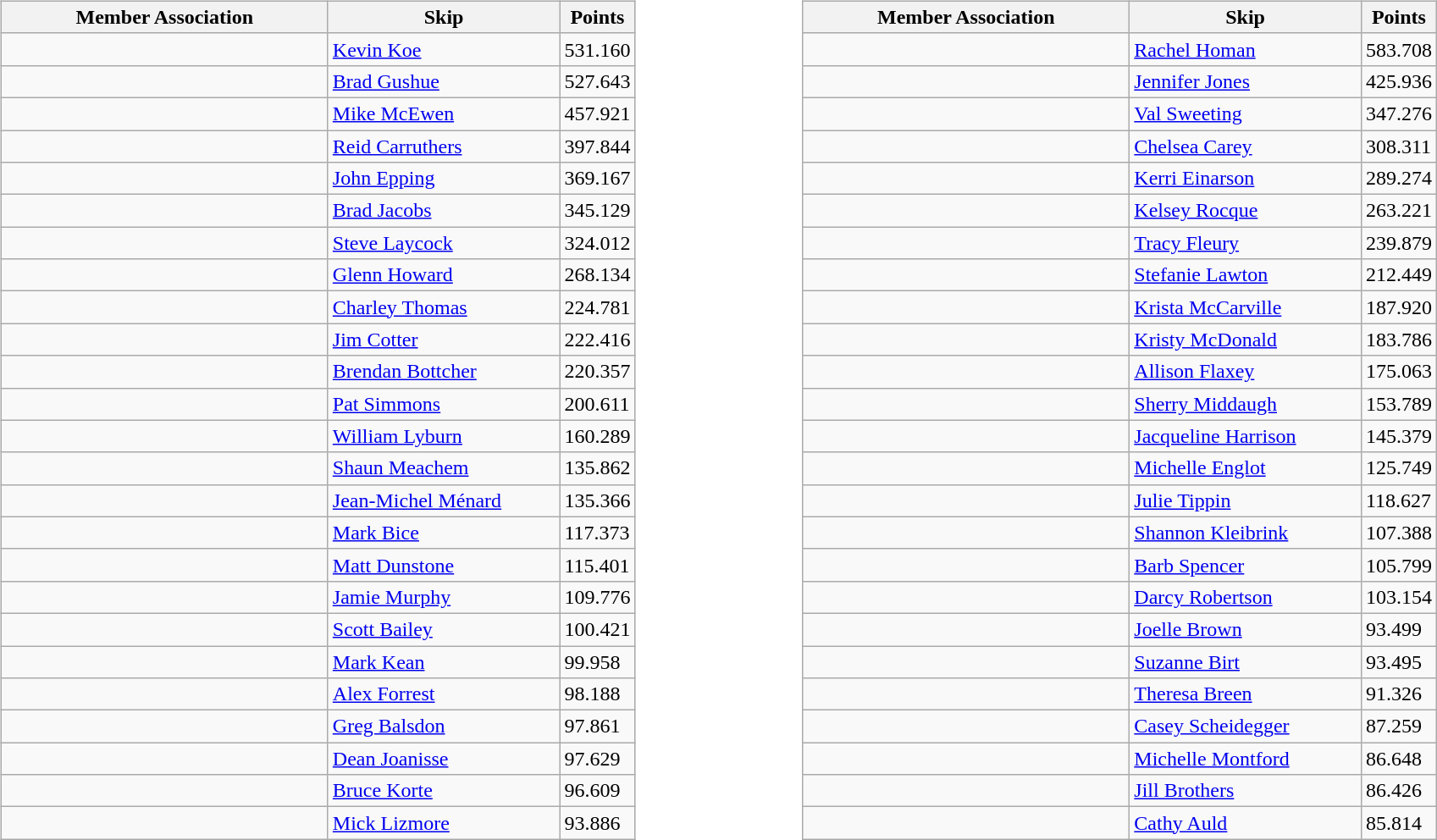<table>
<tr>
<td width=20% valign="top"><br><table class=wikitable>
<tr>
<th width=250>Member Association</th>
<th width=175>Skip</th>
<th width=50>Points</th>
</tr>
<tr>
<td></td>
<td><a href='#'>Kevin Koe</a></td>
<td>531.160</td>
</tr>
<tr>
<td></td>
<td><a href='#'>Brad Gushue</a></td>
<td>527.643</td>
</tr>
<tr>
<td></td>
<td><a href='#'>Mike McEwen</a></td>
<td>457.921</td>
</tr>
<tr>
<td></td>
<td><a href='#'>Reid Carruthers</a></td>
<td>397.844</td>
</tr>
<tr>
<td></td>
<td><a href='#'>John Epping</a></td>
<td>369.167</td>
</tr>
<tr>
<td></td>
<td><a href='#'>Brad Jacobs</a></td>
<td>345.129</td>
</tr>
<tr>
<td></td>
<td><a href='#'>Steve Laycock</a></td>
<td>324.012</td>
</tr>
<tr>
<td></td>
<td><a href='#'>Glenn Howard</a></td>
<td>268.134</td>
</tr>
<tr>
<td></td>
<td><a href='#'>Charley Thomas</a></td>
<td>224.781</td>
</tr>
<tr>
<td></td>
<td><a href='#'>Jim Cotter</a></td>
<td>222.416</td>
</tr>
<tr>
<td></td>
<td><a href='#'>Brendan Bottcher</a></td>
<td>220.357</td>
</tr>
<tr>
<td></td>
<td><a href='#'>Pat Simmons</a></td>
<td>200.611</td>
</tr>
<tr>
<td></td>
<td><a href='#'>William Lyburn</a></td>
<td>160.289</td>
</tr>
<tr>
<td></td>
<td><a href='#'>Shaun Meachem</a></td>
<td>135.862</td>
</tr>
<tr>
<td></td>
<td><a href='#'>Jean-Michel Ménard</a></td>
<td>135.366</td>
</tr>
<tr>
<td></td>
<td><a href='#'>Mark Bice</a></td>
<td>117.373</td>
</tr>
<tr>
<td></td>
<td><a href='#'>Matt Dunstone</a></td>
<td>115.401</td>
</tr>
<tr>
<td></td>
<td><a href='#'>Jamie Murphy</a></td>
<td>109.776</td>
</tr>
<tr>
<td></td>
<td><a href='#'>Scott Bailey</a></td>
<td>100.421</td>
</tr>
<tr>
<td></td>
<td><a href='#'>Mark Kean</a></td>
<td>99.958</td>
</tr>
<tr>
<td></td>
<td><a href='#'>Alex Forrest</a></td>
<td>98.188</td>
</tr>
<tr>
<td></td>
<td><a href='#'>Greg Balsdon</a></td>
<td>97.861</td>
</tr>
<tr>
<td></td>
<td><a href='#'>Dean Joanisse</a></td>
<td>97.629</td>
</tr>
<tr>
<td></td>
<td><a href='#'>Bruce Korte</a></td>
<td>96.609</td>
</tr>
<tr>
<td></td>
<td><a href='#'>Mick Lizmore</a></td>
<td>93.886</td>
</tr>
</table>
</td>
<td width=20% valign="top"><br><table class=wikitable>
<tr>
<th width=250>Member Association</th>
<th width=175>Skip</th>
<th width=50>Points</th>
</tr>
<tr>
<td></td>
<td><a href='#'>Rachel Homan</a></td>
<td>583.708</td>
</tr>
<tr>
<td></td>
<td><a href='#'>Jennifer Jones</a></td>
<td>425.936</td>
</tr>
<tr>
<td></td>
<td><a href='#'>Val Sweeting</a></td>
<td>347.276</td>
</tr>
<tr>
<td></td>
<td><a href='#'>Chelsea Carey</a></td>
<td>308.311</td>
</tr>
<tr>
<td></td>
<td><a href='#'>Kerri Einarson</a></td>
<td>289.274</td>
</tr>
<tr>
<td></td>
<td><a href='#'>Kelsey Rocque</a></td>
<td>263.221</td>
</tr>
<tr>
<td></td>
<td><a href='#'>Tracy Fleury</a></td>
<td>239.879</td>
</tr>
<tr>
<td></td>
<td><a href='#'>Stefanie Lawton</a></td>
<td>212.449</td>
</tr>
<tr>
<td></td>
<td><a href='#'>Krista McCarville</a></td>
<td>187.920</td>
</tr>
<tr>
<td></td>
<td><a href='#'>Kristy McDonald</a></td>
<td>183.786</td>
</tr>
<tr>
<td></td>
<td><a href='#'>Allison Flaxey</a></td>
<td>175.063</td>
</tr>
<tr>
<td></td>
<td><a href='#'>Sherry Middaugh</a></td>
<td>153.789</td>
</tr>
<tr>
<td></td>
<td><a href='#'>Jacqueline Harrison</a></td>
<td>145.379</td>
</tr>
<tr>
<td></td>
<td><a href='#'>Michelle Englot</a></td>
<td>125.749</td>
</tr>
<tr>
<td></td>
<td><a href='#'>Julie Tippin</a></td>
<td>118.627</td>
</tr>
<tr>
<td></td>
<td><a href='#'>Shannon Kleibrink</a></td>
<td>107.388</td>
</tr>
<tr>
<td></td>
<td><a href='#'>Barb Spencer</a></td>
<td>105.799</td>
</tr>
<tr>
<td></td>
<td><a href='#'>Darcy Robertson</a></td>
<td>103.154</td>
</tr>
<tr>
<td></td>
<td><a href='#'>Joelle Brown</a></td>
<td>93.499</td>
</tr>
<tr>
<td></td>
<td><a href='#'>Suzanne Birt</a></td>
<td>93.495</td>
</tr>
<tr>
<td></td>
<td><a href='#'>Theresa Breen</a></td>
<td>91.326</td>
</tr>
<tr>
<td></td>
<td><a href='#'>Casey Scheidegger</a></td>
<td>87.259</td>
</tr>
<tr>
<td></td>
<td><a href='#'>Michelle Montford</a></td>
<td>86.648</td>
</tr>
<tr>
<td></td>
<td><a href='#'>Jill Brothers</a></td>
<td>86.426</td>
</tr>
<tr>
<td></td>
<td><a href='#'>Cathy Auld</a></td>
<td>85.814</td>
</tr>
</table>
</td>
</tr>
</table>
